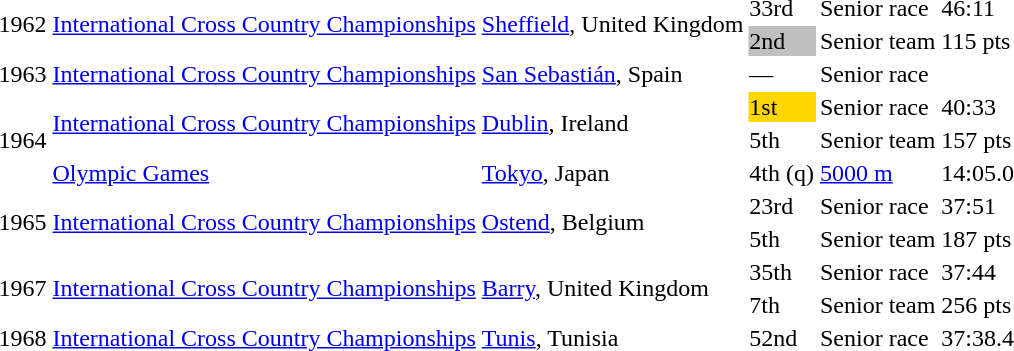<table>
<tr>
<td rowspan=2>1962</td>
<td rowspan=2><a href='#'>International Cross Country Championships</a></td>
<td rowspan=2><a href='#'>Sheffield</a>, United Kingdom</td>
<td>33rd</td>
<td>Senior race</td>
<td>46:11</td>
</tr>
<tr>
<td bgcolor=silver>2nd</td>
<td>Senior team</td>
<td>115 pts</td>
</tr>
<tr>
<td>1963</td>
<td><a href='#'>International Cross Country Championships</a></td>
<td><a href='#'>San Sebastián</a>, Spain</td>
<td>—</td>
<td>Senior race</td>
<td></td>
</tr>
<tr>
<td rowspan=3>1964</td>
<td rowspan=2><a href='#'>International Cross Country Championships</a></td>
<td rowspan=2><a href='#'>Dublin</a>, Ireland</td>
<td bgcolor=gold>1st</td>
<td>Senior race</td>
<td>40:33</td>
</tr>
<tr>
<td>5th</td>
<td>Senior team</td>
<td>157 pts</td>
</tr>
<tr>
<td><a href='#'>Olympic Games</a></td>
<td><a href='#'>Tokyo</a>, Japan</td>
<td>4th (q)</td>
<td><a href='#'>5000 m</a></td>
<td>14:05.0</td>
</tr>
<tr>
<td rowspan=2>1965</td>
<td rowspan=2><a href='#'>International Cross Country Championships</a></td>
<td rowspan=2><a href='#'>Ostend</a>, Belgium</td>
<td>23rd</td>
<td>Senior race</td>
<td>37:51</td>
</tr>
<tr>
<td>5th</td>
<td>Senior team</td>
<td>187 pts</td>
</tr>
<tr>
<td rowspan=2>1967</td>
<td rowspan=2><a href='#'>International Cross Country Championships</a></td>
<td rowspan=2><a href='#'>Barry</a>, United Kingdom</td>
<td>35th</td>
<td>Senior race</td>
<td>37:44</td>
</tr>
<tr>
<td>7th</td>
<td>Senior team</td>
<td>256 pts</td>
</tr>
<tr>
<td>1968</td>
<td><a href='#'>International Cross Country Championships</a></td>
<td><a href='#'>Tunis</a>, Tunisia</td>
<td>52nd</td>
<td>Senior race</td>
<td>37:38.4</td>
</tr>
</table>
